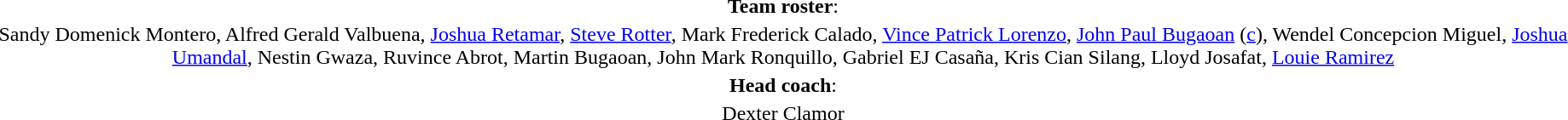<table style="text-align:center; margin-top:2em; margin-left:auto; margin-right:auto">
<tr>
<td><strong>Team roster</strong>:</td>
</tr>
<tr>
<td>Sandy Domenick Montero, Alfred Gerald Valbuena, <a href='#'>Joshua Retamar</a>, <a href='#'>Steve Rotter</a>, Mark Frederick Calado, <a href='#'>Vince Patrick Lorenzo</a>, <a href='#'>John Paul Bugaoan</a> (<a href='#'>c</a>), Wendel Concepcion Miguel, <a href='#'>Joshua Umandal</a>, Nestin Gwaza, Ruvince Abrot, Martin Bugaoan, John Mark Ronquillo, Gabriel EJ Casaña, Kris Cian Silang, Lloyd Josafat, <a href='#'>Louie Ramirez</a></td>
</tr>
<tr>
<td><strong>Head coach</strong>:</td>
</tr>
<tr>
<td>Dexter Clamor</td>
</tr>
</table>
